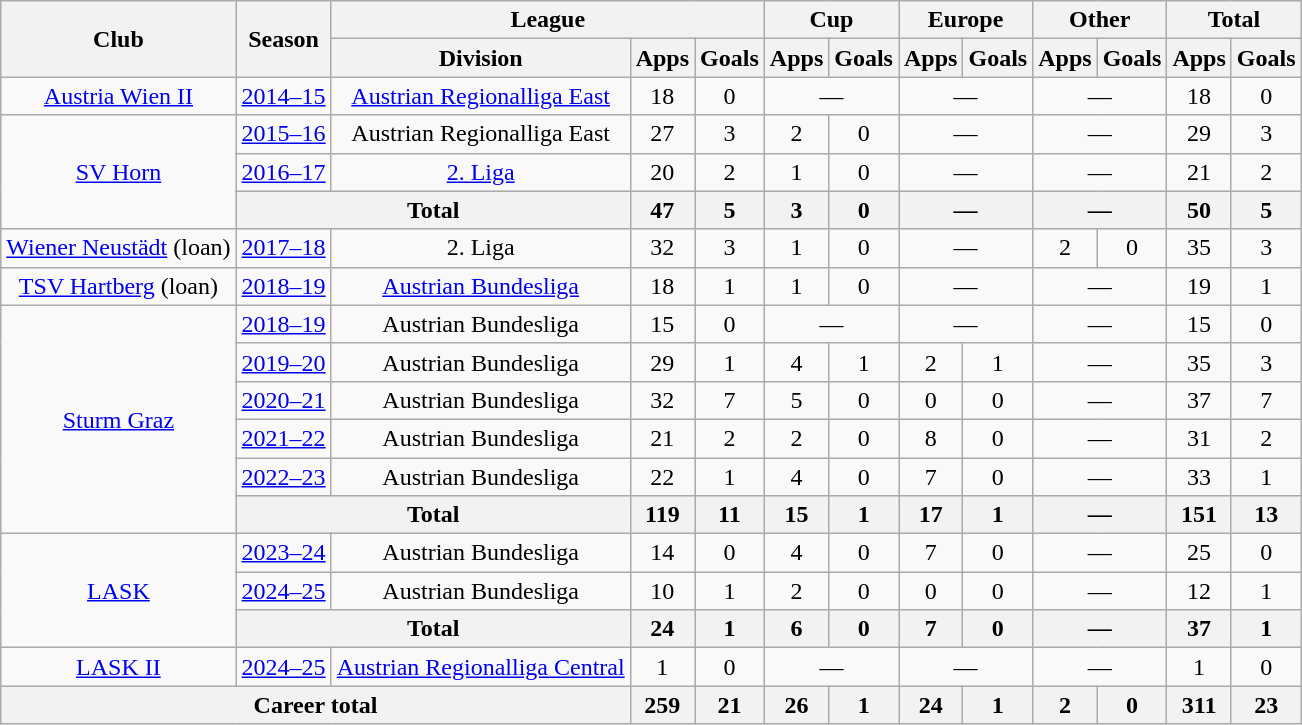<table class="wikitable" style="text-align: center">
<tr>
<th rowspan="2">Club</th>
<th rowspan="2">Season</th>
<th colspan="3">League</th>
<th colspan="2">Cup</th>
<th colspan="2">Europe</th>
<th colspan="2">Other</th>
<th colspan="2">Total</th>
</tr>
<tr>
<th>Division</th>
<th>Apps</th>
<th>Goals</th>
<th>Apps</th>
<th>Goals</th>
<th>Apps</th>
<th>Goals</th>
<th>Apps</th>
<th>Goals</th>
<th>Apps</th>
<th>Goals</th>
</tr>
<tr>
<td><a href='#'>Austria Wien II</a></td>
<td><a href='#'>2014–15</a></td>
<td><a href='#'>Austrian Regionalliga East</a></td>
<td>18</td>
<td>0</td>
<td colspan="2">—</td>
<td colspan="2">—</td>
<td colspan="2">—</td>
<td>18</td>
<td>0</td>
</tr>
<tr>
<td rowspan="3"><a href='#'>SV Horn</a></td>
<td><a href='#'>2015–16</a></td>
<td>Austrian Regionalliga East</td>
<td>27</td>
<td>3</td>
<td>2</td>
<td>0</td>
<td colspan="2">—</td>
<td colspan="2">—</td>
<td>29</td>
<td>3</td>
</tr>
<tr>
<td><a href='#'>2016–17</a></td>
<td><a href='#'>2. Liga</a></td>
<td>20</td>
<td>2</td>
<td>1</td>
<td>0</td>
<td colspan="2">—</td>
<td colspan="2">—</td>
<td>21</td>
<td>2</td>
</tr>
<tr>
<th colspan="2">Total</th>
<th>47</th>
<th>5</th>
<th>3</th>
<th>0</th>
<th colspan="2">—</th>
<th colspan="2">—</th>
<th>50</th>
<th>5</th>
</tr>
<tr>
<td><a href='#'>Wiener Neustädt</a> (loan)</td>
<td><a href='#'>2017–18</a></td>
<td>2. Liga</td>
<td>32</td>
<td>3</td>
<td>1</td>
<td>0</td>
<td colspan="2">—</td>
<td>2</td>
<td>0</td>
<td>35</td>
<td>3</td>
</tr>
<tr>
<td><a href='#'>TSV Hartberg</a> (loan)</td>
<td><a href='#'>2018–19</a></td>
<td><a href='#'>Austrian Bundesliga</a></td>
<td>18</td>
<td>1</td>
<td>1</td>
<td>0</td>
<td colspan="2">—</td>
<td colspan="2">—</td>
<td>19</td>
<td>1</td>
</tr>
<tr>
<td rowspan="6"><a href='#'>Sturm Graz</a></td>
<td><a href='#'>2018–19</a></td>
<td>Austrian Bundesliga</td>
<td>15</td>
<td>0</td>
<td colspan="2">—</td>
<td colspan="2">—</td>
<td colspan="2">—</td>
<td>15</td>
<td>0</td>
</tr>
<tr>
<td><a href='#'>2019–20</a></td>
<td>Austrian Bundesliga</td>
<td>29</td>
<td>1</td>
<td>4</td>
<td>1</td>
<td>2</td>
<td>1</td>
<td colspan="2">—</td>
<td>35</td>
<td>3</td>
</tr>
<tr>
<td><a href='#'>2020–21</a></td>
<td>Austrian Bundesliga</td>
<td>32</td>
<td>7</td>
<td>5</td>
<td>0</td>
<td>0</td>
<td>0</td>
<td colspan="2">—</td>
<td>37</td>
<td>7</td>
</tr>
<tr>
<td><a href='#'>2021–22</a></td>
<td>Austrian Bundesliga</td>
<td>21</td>
<td>2</td>
<td>2</td>
<td>0</td>
<td>8</td>
<td>0</td>
<td colspan="2">—</td>
<td>31</td>
<td>2</td>
</tr>
<tr>
<td><a href='#'>2022–23</a></td>
<td>Austrian Bundesliga</td>
<td>22</td>
<td>1</td>
<td>4</td>
<td>0</td>
<td>7</td>
<td>0</td>
<td colspan="2">—</td>
<td>33</td>
<td>1</td>
</tr>
<tr>
<th colspan="2">Total</th>
<th>119</th>
<th>11</th>
<th>15</th>
<th>1</th>
<th>17</th>
<th>1</th>
<th colspan="2">—</th>
<th>151</th>
<th>13</th>
</tr>
<tr>
<td rowspan="3"><a href='#'>LASK</a></td>
<td><a href='#'>2023–24</a></td>
<td>Austrian Bundesliga</td>
<td>14</td>
<td>0</td>
<td>4</td>
<td>0</td>
<td>7</td>
<td>0</td>
<td colspan="2">—</td>
<td>25</td>
<td>0</td>
</tr>
<tr>
<td><a href='#'>2024–25</a></td>
<td>Austrian Bundesliga</td>
<td>10</td>
<td>1</td>
<td>2</td>
<td>0</td>
<td>0</td>
<td>0</td>
<td colspan="2">—</td>
<td>12</td>
<td>1</td>
</tr>
<tr>
<th colspan="2">Total</th>
<th>24</th>
<th>1</th>
<th>6</th>
<th>0</th>
<th>7</th>
<th>0</th>
<th colspan="2">—</th>
<th>37</th>
<th>1</th>
</tr>
<tr>
<td><a href='#'>LASK II</a></td>
<td><a href='#'>2024–25</a></td>
<td><a href='#'>Austrian Regionalliga Central</a></td>
<td>1</td>
<td>0</td>
<td colspan="2">—</td>
<td colspan="2">—</td>
<td colspan="2">—</td>
<td>1</td>
<td>0</td>
</tr>
<tr>
<th colspan="3">Career total</th>
<th>259</th>
<th>21</th>
<th>26</th>
<th>1</th>
<th>24</th>
<th>1</th>
<th>2</th>
<th>0</th>
<th>311</th>
<th>23</th>
</tr>
</table>
